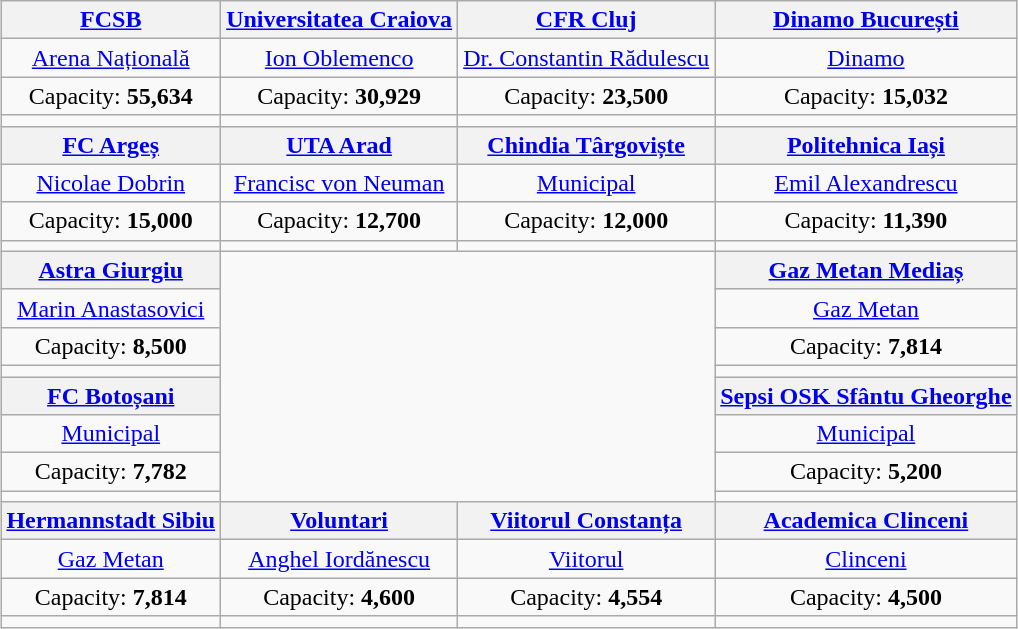<table class="wikitable" style="text-align:center; margin:0.5em auto;">
<tr>
<th><a href='#'>FCSB</a></th>
<th><a href='#'>Universitatea Craiova</a></th>
<th><a href='#'>CFR Cluj</a></th>
<th><a href='#'>Dinamo București</a></th>
</tr>
<tr>
<td><a href='#'>Arena Națională</a></td>
<td><a href='#'>Ion Oblemenco</a></td>
<td><a href='#'>Dr. Constantin Rădulescu</a></td>
<td><a href='#'>Dinamo</a></td>
</tr>
<tr>
<td>Capacity: <strong>55,634</strong></td>
<td>Capacity: <strong>30,929</strong></td>
<td>Capacity: <strong>23,500</strong></td>
<td>Capacity: <strong>15,032</strong></td>
</tr>
<tr>
<td></td>
<td></td>
<td></td>
<td></td>
</tr>
<tr>
<th><a href='#'>FC Argeș</a></th>
<th><a href='#'>UTA Arad</a></th>
<th><a href='#'>Chindia Târgoviște</a></th>
<th><a href='#'>Politehnica Iași</a></th>
</tr>
<tr>
<td><a href='#'>Nicolae Dobrin</a></td>
<td><a href='#'>Francisc von Neuman</a></td>
<td><a href='#'>Municipal</a></td>
<td><a href='#'>Emil Alexandrescu</a></td>
</tr>
<tr>
<td>Capacity: <strong>15,000</strong></td>
<td>Capacity: <strong>12,700</strong></td>
<td>Capacity: <strong>12,000</strong></td>
<td>Capacity: <strong>11,390</strong></td>
</tr>
<tr>
<td></td>
<td></td>
<td></td>
<td></td>
</tr>
<tr>
<th><a href='#'>Astra Giurgiu</a></th>
<td colspan="2" rowspan="8"><br></td>
<th><a href='#'>Gaz Metan Mediaș</a></th>
</tr>
<tr>
<td><a href='#'>Marin Anastasovici</a></td>
<td><a href='#'>Gaz Metan</a></td>
</tr>
<tr>
<td>Capacity: <strong> 8,500</strong></td>
<td>Capacity: <strong> 7,814</strong></td>
</tr>
<tr>
<td></td>
<td></td>
</tr>
<tr>
<th><a href='#'>FC Botoșani</a></th>
<th><a href='#'>Sepsi OSK Sfântu Gheorghe</a></th>
</tr>
<tr>
<td><a href='#'>Municipal</a></td>
<td><a href='#'>Municipal</a></td>
</tr>
<tr>
<td>Capacity: <strong>7,782</strong></td>
<td>Capacity: <strong>5,200</strong></td>
</tr>
<tr>
<td></td>
<td></td>
</tr>
<tr>
<th><a href='#'>Hermannstadt Sibiu</a></th>
<th><a href='#'>Voluntari</a></th>
<th><a href='#'>Viitorul Constanța</a></th>
<th><a href='#'>Academica Clinceni</a></th>
</tr>
<tr>
<td><a href='#'>Gaz Metan</a></td>
<td><a href='#'>Anghel Iordănescu</a></td>
<td><a href='#'>Viitorul</a></td>
<td><a href='#'>Clinceni</a></td>
</tr>
<tr>
<td>Capacity: <strong>7,814</strong></td>
<td>Capacity: <strong>4,600</strong></td>
<td>Capacity: <strong>4,554</strong></td>
<td>Capacity: <strong>4,500</strong></td>
</tr>
<tr>
<td></td>
<td></td>
<td></td>
<td></td>
</tr>
</table>
